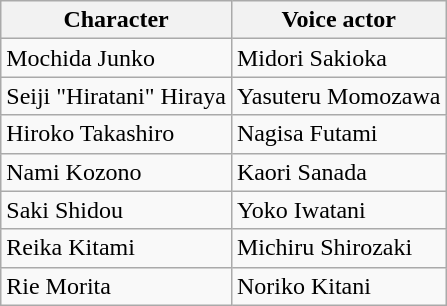<table class="wikitable">
<tr>
<th>Character</th>
<th>Voice actor</th>
</tr>
<tr>
<td>Mochida Junko</td>
<td>Midori Sakioka</td>
</tr>
<tr>
<td>Seiji "Hiratani" Hiraya</td>
<td>Yasuteru Momozawa</td>
</tr>
<tr>
<td>Hiroko Takashiro</td>
<td>Nagisa Futami</td>
</tr>
<tr>
<td>Nami Kozono</td>
<td>Kaori Sanada</td>
</tr>
<tr>
<td>Saki Shidou</td>
<td>Yoko Iwatani</td>
</tr>
<tr>
<td>Reika Kitami</td>
<td>Michiru Shirozaki</td>
</tr>
<tr>
<td>Rie Morita</td>
<td>Noriko Kitani</td>
</tr>
</table>
